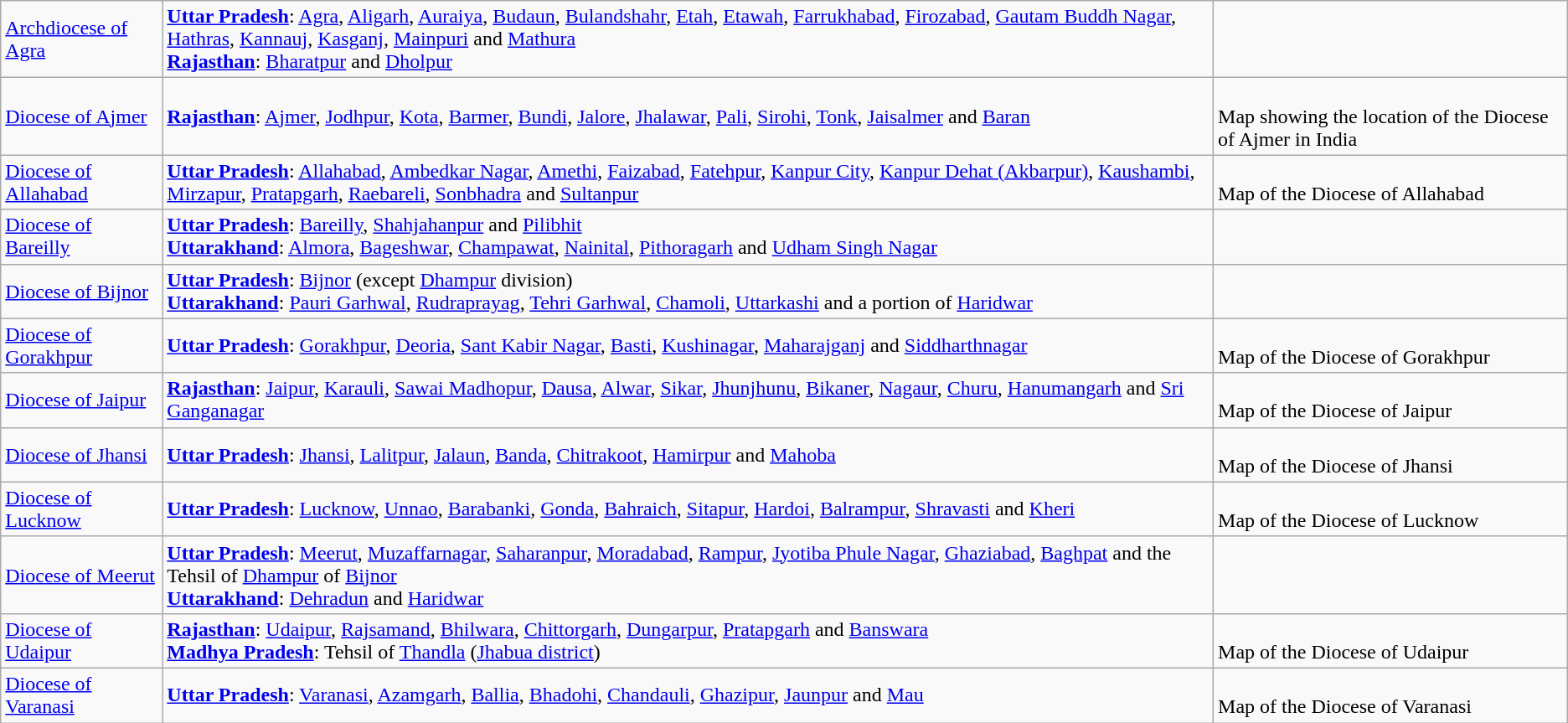<table class="wikitable">
<tr>
<td><a href='#'>Archdiocese of Agra</a></td>
<td><strong><a href='#'>Uttar Pradesh</a></strong>: <a href='#'>Agra</a>, <a href='#'>Aligarh</a>, <a href='#'>Auraiya</a>, <a href='#'>Budaun</a>, <a href='#'>Bulandshahr</a>, <a href='#'>Etah</a>, <a href='#'>Etawah</a>, <a href='#'>Farrukhabad</a>, <a href='#'>Firozabad</a>, <a href='#'>Gautam Buddh Nagar</a>, <a href='#'>Hathras</a>, <a href='#'>Kannauj</a>, <a href='#'>Kasganj</a>, <a href='#'>Mainpuri</a> and <a href='#'>Mathura</a><br><strong><a href='#'>Rajasthan</a></strong>: <a href='#'>Bharatpur</a> and <a href='#'>Dholpur</a></td>
<td></td>
</tr>
<tr>
<td><a href='#'>Diocese of Ajmer</a></td>
<td><strong><a href='#'>Rajasthan</a></strong>: <a href='#'>Ajmer</a>, <a href='#'>Jodhpur</a>, <a href='#'>Kota</a>, <a href='#'>Barmer</a>, <a href='#'>Bundi</a>, <a href='#'>Jalore</a>, <a href='#'>Jhalawar</a>, <a href='#'>Pali</a>, <a href='#'>Sirohi</a>, <a href='#'>Tonk</a>, <a href='#'>Jaisalmer</a> and <a href='#'>Baran</a></td>
<td><br>Map showing the location of the Diocese of Ajmer in India</td>
</tr>
<tr>
<td><a href='#'>Diocese of Allahabad</a></td>
<td><strong><a href='#'>Uttar Pradesh</a></strong>: <a href='#'>Allahabad</a>, <a href='#'>Ambedkar Nagar</a>, <a href='#'>Amethi</a>, <a href='#'>Faizabad</a>, <a href='#'>Fatehpur</a>, <a href='#'>Kanpur City</a>, <a href='#'>Kanpur Dehat (Akbarpur)</a>, <a href='#'>Kaushambi</a>, <a href='#'>Mirzapur</a>, <a href='#'>Pratapgarh</a>, <a href='#'>Raebareli</a>, <a href='#'>Sonbhadra</a> and <a href='#'>Sultanpur</a></td>
<td><br>Map of the Diocese of Allahabad</td>
</tr>
<tr>
<td><a href='#'>Diocese of Bareilly</a></td>
<td><strong><a href='#'>Uttar Pradesh</a></strong>: <a href='#'>Bareilly</a>, <a href='#'>Shahjahanpur</a> and <a href='#'>Pilibhit</a><br><strong><a href='#'>Uttarakhand</a></strong>: <a href='#'>Almora</a>, <a href='#'>Bageshwar</a>, <a href='#'>Champawat</a>, <a href='#'>Nainital</a>, <a href='#'>Pithoragarh</a> and <a href='#'>Udham Singh Nagar</a></td>
<td></td>
</tr>
<tr>
<td><a href='#'>Diocese of Bijnor</a></td>
<td><strong><a href='#'>Uttar Pradesh</a></strong>: <a href='#'>Bijnor</a> (except <a href='#'>Dhampur</a> division)<br><strong><a href='#'>Uttarakhand</a></strong>: <a href='#'>Pauri Garhwal</a>, <a href='#'>Rudraprayag</a>, <a href='#'>Tehri Garhwal</a>, <a href='#'>Chamoli</a>, <a href='#'>Uttarkashi</a> and a portion of <a href='#'>Haridwar</a></td>
<td></td>
</tr>
<tr>
<td><a href='#'>Diocese of Gorakhpur</a></td>
<td><strong><a href='#'>Uttar Pradesh</a></strong>: <a href='#'>Gorakhpur</a>, <a href='#'>Deoria</a>, <a href='#'>Sant Kabir Nagar</a>, <a href='#'>Basti</a>, <a href='#'>Kushinagar</a>, <a href='#'>Maharajganj</a> and <a href='#'>Siddharthnagar</a></td>
<td><br>Map of the Diocese of Gorakhpur</td>
</tr>
<tr>
<td><a href='#'>Diocese of Jaipur</a></td>
<td><strong><a href='#'>Rajasthan</a></strong>: <a href='#'>Jaipur</a>, <a href='#'>Karauli</a>, <a href='#'>Sawai Madhopur</a>, <a href='#'>Dausa</a>, <a href='#'>Alwar</a>, <a href='#'>Sikar</a>, <a href='#'>Jhunjhunu</a>, <a href='#'>Bikaner</a>, <a href='#'>Nagaur</a>, <a href='#'>Churu</a>, <a href='#'>Hanumangarh</a> and <a href='#'>Sri Ganganagar</a></td>
<td><br>Map of the Diocese of Jaipur</td>
</tr>
<tr>
<td><a href='#'>Diocese of Jhansi</a></td>
<td><strong><a href='#'>Uttar Pradesh</a></strong>: <a href='#'>Jhansi</a>, <a href='#'>Lalitpur</a>, <a href='#'>Jalaun</a>, <a href='#'>Banda</a>, <a href='#'>Chitrakoot</a>, <a href='#'>Hamirpur</a> and <a href='#'>Mahoba</a></td>
<td><br>Map of the Diocese of Jhansi</td>
</tr>
<tr>
<td><a href='#'>Diocese of Lucknow</a></td>
<td><strong><a href='#'>Uttar Pradesh</a></strong>: <a href='#'>Lucknow</a>, <a href='#'>Unnao</a>, <a href='#'>Barabanki</a>, <a href='#'>Gonda</a>, <a href='#'>Bahraich</a>, <a href='#'>Sitapur</a>, <a href='#'>Hardoi</a>, <a href='#'>Balrampur</a>, <a href='#'>Shravasti</a> and <a href='#'>Kheri</a></td>
<td><br>Map of the Diocese of Lucknow</td>
</tr>
<tr>
<td><a href='#'>Diocese of Meerut</a></td>
<td><strong><a href='#'>Uttar Pradesh</a></strong>: <a href='#'>Meerut</a>, <a href='#'>Muzaffarnagar</a>, <a href='#'>Saharanpur</a>, <a href='#'>Moradabad</a>, <a href='#'>Rampur</a>, <a href='#'>Jyotiba Phule Nagar</a>, <a href='#'>Ghaziabad</a>, <a href='#'>Baghpat</a> and the Tehsil of <a href='#'>Dhampur</a> of <a href='#'>Bijnor</a><br><strong><a href='#'>Uttarakhand</a></strong>: <a href='#'>Dehradun</a> and <a href='#'>Haridwar</a></td>
<td></td>
</tr>
<tr>
<td><a href='#'>Diocese of Udaipur</a></td>
<td><strong><a href='#'>Rajasthan</a></strong>: <a href='#'>Udaipur</a>, <a href='#'>Rajsamand</a>, <a href='#'>Bhilwara</a>, <a href='#'>Chittorgarh</a>, <a href='#'>Dungarpur</a>, <a href='#'>Pratapgarh</a> and <a href='#'>Banswara</a><br><strong><a href='#'>Madhya Pradesh</a></strong>: Tehsil of <a href='#'>Thandla</a> (<a href='#'>Jhabua district</a>)</td>
<td><br>Map of the Diocese of Udaipur</td>
</tr>
<tr>
<td><a href='#'>Diocese of Varanasi</a></td>
<td><strong><a href='#'>Uttar Pradesh</a></strong>: <a href='#'>Varanasi</a>, <a href='#'>Azamgarh</a>, <a href='#'>Ballia</a>, <a href='#'>Bhadohi</a>, <a href='#'>Chandauli</a>, <a href='#'>Ghazipur</a>, <a href='#'>Jaunpur</a> and <a href='#'>Mau</a></td>
<td><br>Map of the Diocese of Varanasi</td>
</tr>
</table>
